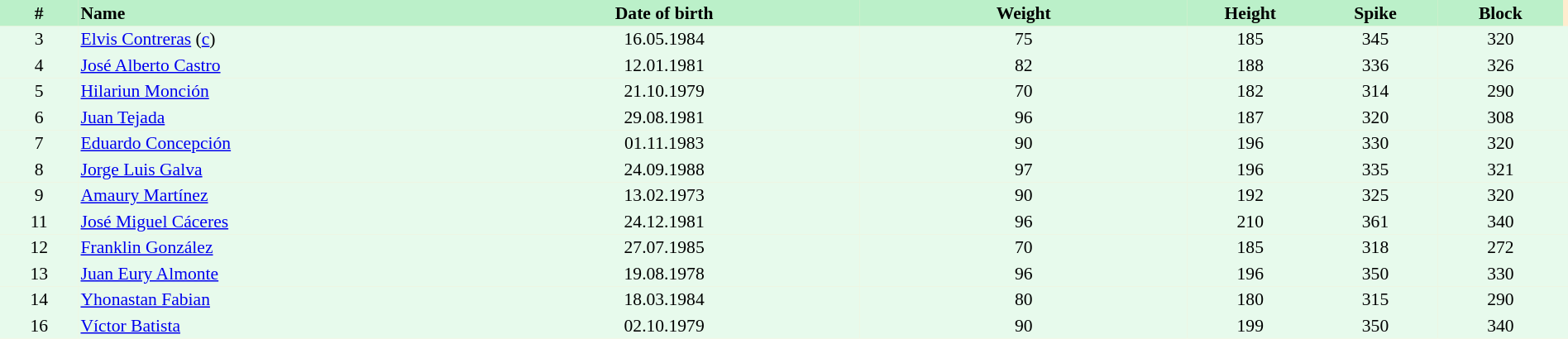<table border=0 cellpadding=2 cellspacing=0  |- bgcolor=#FFECCE style="text-align:center; font-size:90%;" width=100%>
<tr bgcolor=#BBF0C9>
<th width=5%>#</th>
<th width=25% align=left>Name</th>
<th width=25%>Date of birth</th>
<th width=21%>Weight</th>
<th width=8%>Height</th>
<th width=8%>Spike</th>
<th width=8%>Block</th>
</tr>
<tr bgcolor=#E7FAEC>
<td>3</td>
<td align=left><a href='#'>Elvis Contreras</a> (<a href='#'>c</a>)</td>
<td>16.05.1984</td>
<td>75</td>
<td>185</td>
<td>345</td>
<td>320</td>
<td></td>
</tr>
<tr bgcolor=#E7FAEC>
<td>4</td>
<td align=left><a href='#'>José Alberto Castro</a></td>
<td>12.01.1981</td>
<td>82</td>
<td>188</td>
<td>336</td>
<td>326</td>
<td></td>
</tr>
<tr bgcolor=#E7FAEC>
<td>5</td>
<td align=left><a href='#'>Hilariun Monción</a></td>
<td>21.10.1979</td>
<td>70</td>
<td>182</td>
<td>314</td>
<td>290</td>
<td></td>
</tr>
<tr bgcolor=#E7FAEC>
<td>6</td>
<td align=left><a href='#'>Juan Tejada</a></td>
<td>29.08.1981</td>
<td>96</td>
<td>187</td>
<td>320</td>
<td>308</td>
<td></td>
</tr>
<tr bgcolor=#E7FAEC>
<td>7</td>
<td align=left><a href='#'>Eduardo Concepción</a></td>
<td>01.11.1983</td>
<td>90</td>
<td>196</td>
<td>330</td>
<td>320</td>
<td></td>
</tr>
<tr bgcolor=#E7FAEC>
<td>8</td>
<td align=left><a href='#'>Jorge Luis Galva</a></td>
<td>24.09.1988</td>
<td>97</td>
<td>196</td>
<td>335</td>
<td>321</td>
<td></td>
</tr>
<tr bgcolor=#E7FAEC>
<td>9</td>
<td align=left><a href='#'>Amaury Martínez</a></td>
<td>13.02.1973</td>
<td>90</td>
<td>192</td>
<td>325</td>
<td>320</td>
<td></td>
</tr>
<tr bgcolor=#E7FAEC>
<td>11</td>
<td align=left><a href='#'>José Miguel Cáceres</a></td>
<td>24.12.1981</td>
<td>96</td>
<td>210</td>
<td>361</td>
<td>340</td>
<td></td>
</tr>
<tr bgcolor=#E7FAEC>
<td>12</td>
<td align=left><a href='#'>Franklin González</a></td>
<td>27.07.1985</td>
<td>70</td>
<td>185</td>
<td>318</td>
<td>272</td>
<td></td>
</tr>
<tr bgcolor=#E7FAEC>
<td>13</td>
<td align=left><a href='#'>Juan Eury Almonte</a></td>
<td>19.08.1978</td>
<td>96</td>
<td>196</td>
<td>350</td>
<td>330</td>
<td></td>
</tr>
<tr bgcolor=#E7FAEC>
<td>14</td>
<td align=left><a href='#'>Yhonastan Fabian</a></td>
<td>18.03.1984</td>
<td>80</td>
<td>180</td>
<td>315</td>
<td>290</td>
<td></td>
</tr>
<tr bgcolor=#E7FAEC>
<td>16</td>
<td align=left><a href='#'>Víctor Batista</a></td>
<td>02.10.1979</td>
<td>90</td>
<td>199</td>
<td>350</td>
<td>340</td>
<td></td>
</tr>
</table>
